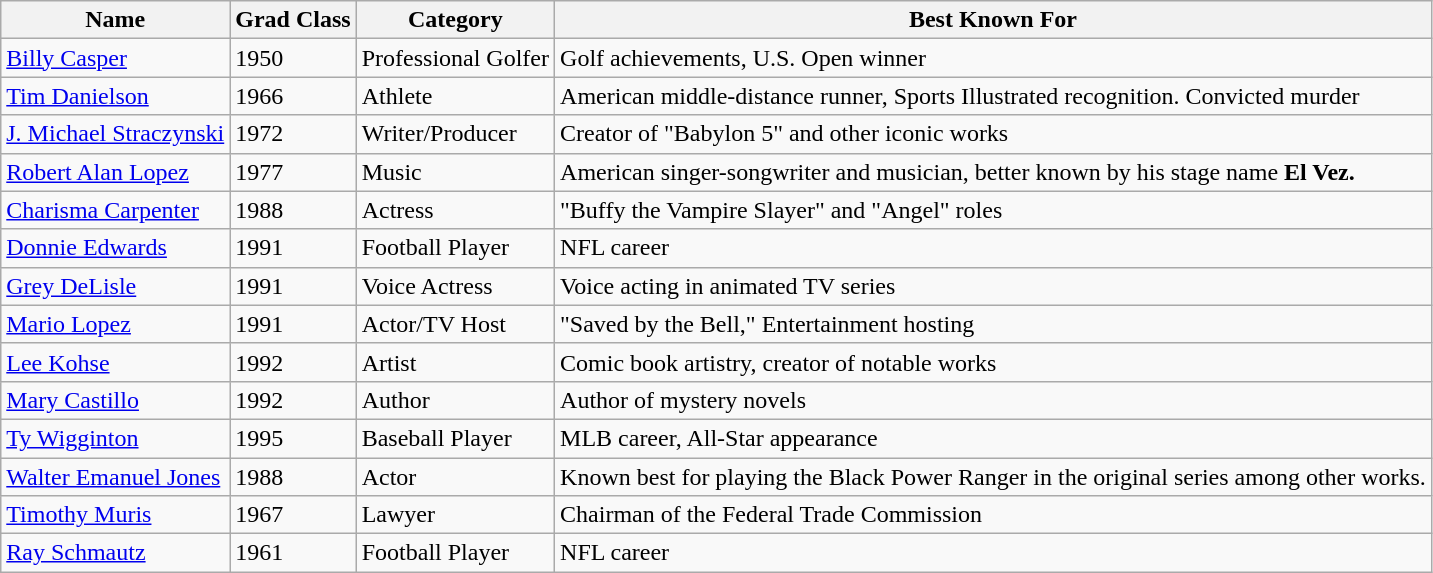<table class="wikitable sortable plainrowheaders">
<tr>
<th scope="col">Name</th>
<th scope="col">Grad Class</th>
<th scope="col">Category</th>
<th scope="col">Best Known For</th>
</tr>
<tr>
<td><a href='#'>Billy Casper</a></td>
<td>1950</td>
<td>Professional Golfer</td>
<td>Golf achievements, U.S. Open winner</td>
</tr>
<tr>
<td><a href='#'>Tim Danielson</a></td>
<td>1966</td>
<td>Athlete</td>
<td>American middle-distance runner, Sports Illustrated recognition. Convicted murder</td>
</tr>
<tr>
<td><a href='#'>J. Michael Straczynski</a></td>
<td>1972</td>
<td>Writer/Producer</td>
<td>Creator of "Babylon 5" and other iconic works</td>
</tr>
<tr>
<td><a href='#'>Robert Alan Lopez</a></td>
<td>1977</td>
<td>Music</td>
<td>American singer-songwriter and musician, better known by his stage name <strong>El Vez.</strong></td>
</tr>
<tr>
<td><a href='#'>Charisma Carpenter</a></td>
<td>1988</td>
<td>Actress</td>
<td>"Buffy the Vampire Slayer" and "Angel" roles</td>
</tr>
<tr>
<td><a href='#'>Donnie Edwards</a></td>
<td>1991</td>
<td>Football Player</td>
<td>NFL career</td>
</tr>
<tr>
<td><a href='#'>Grey DeLisle</a></td>
<td>1991</td>
<td>Voice Actress</td>
<td>Voice acting in animated TV series</td>
</tr>
<tr>
<td><a href='#'>Mario Lopez</a></td>
<td>1991</td>
<td>Actor/TV Host</td>
<td>"Saved by the Bell," Entertainment hosting</td>
</tr>
<tr>
<td><a href='#'>Lee Kohse</a></td>
<td>1992</td>
<td>Artist</td>
<td>Comic book artistry, creator of notable works</td>
</tr>
<tr>
<td><a href='#'>Mary Castillo</a></td>
<td>1992</td>
<td>Author</td>
<td>Author of mystery novels</td>
</tr>
<tr>
<td><a href='#'>Ty Wigginton</a></td>
<td>1995</td>
<td>Baseball Player</td>
<td>MLB career, All-Star appearance</td>
</tr>
<tr>
<td><a href='#'>Walter Emanuel Jones</a></td>
<td>1988</td>
<td>Actor</td>
<td>Known best for playing the Black Power Ranger in the original series among other works.</td>
</tr>
<tr>
<td><a href='#'>Timothy Muris</a></td>
<td>1967</td>
<td>Lawyer</td>
<td>Chairman of the Federal Trade Commission</td>
</tr>
<tr>
<td><a href='#'>Ray Schmautz</a></td>
<td>1961</td>
<td>Football Player</td>
<td>NFL career</td>
</tr>
</table>
